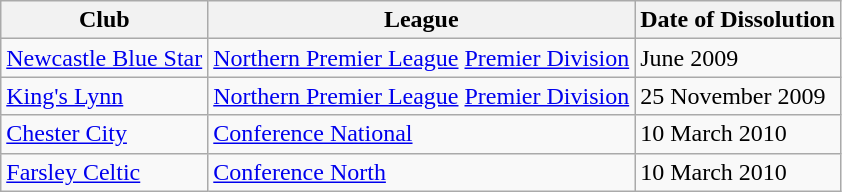<table class="wikitable sortable">
<tr>
<th>Club</th>
<th>League</th>
<th>Date of Dissolution</th>
</tr>
<tr>
<td><a href='#'>Newcastle Blue Star</a></td>
<td><a href='#'>Northern Premier League</a> <a href='#'>Premier Division</a></td>
<td>June 2009</td>
</tr>
<tr>
<td><a href='#'>King's Lynn</a></td>
<td><a href='#'>Northern Premier League</a> <a href='#'>Premier Division</a></td>
<td>25 November 2009</td>
</tr>
<tr>
<td><a href='#'>Chester City</a></td>
<td><a href='#'>Conference National</a></td>
<td>10 March 2010</td>
</tr>
<tr>
<td><a href='#'>Farsley Celtic</a></td>
<td><a href='#'>Conference North</a></td>
<td>10 March 2010</td>
</tr>
</table>
